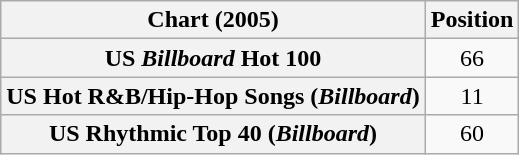<table class="wikitable sortable plainrowheaders" style="text-align:center">
<tr>
<th scope="col">Chart (2005)</th>
<th scope="col">Position</th>
</tr>
<tr>
<th scope="row">US <em>Billboard</em> Hot 100</th>
<td>66</td>
</tr>
<tr>
<th scope="row">US Hot R&B/Hip-Hop Songs (<em>Billboard</em>)</th>
<td>11</td>
</tr>
<tr>
<th scope="row">US Rhythmic Top 40 (<em>Billboard</em>)</th>
<td>60</td>
</tr>
</table>
